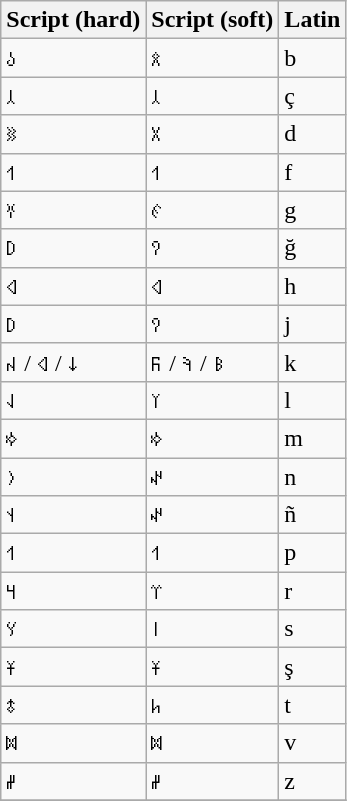<table class="wikitable">
<tr>
<th>Script (hard)</th>
<th>Script (soft)</th>
<th>Latin</th>
</tr>
<tr>
<td>𐰉‎‎</td>
<td>𐰋‎‎</td>
<td>b</td>
</tr>
<tr>
<td>𐰲‎‎</td>
<td>𐰲‎‎</td>
<td>ç</td>
</tr>
<tr>
<td>𐰑‎‎</td>
<td>𐰓‎</td>
<td>d</td>
</tr>
<tr>
<td>𐰯</td>
<td>𐰯‎</td>
<td>f</td>
</tr>
<tr>
<td>𐰍‎‎</td>
<td>𐰏‎‎</td>
<td>g</td>
</tr>
<tr>
<td>𐰖‎‎</td>
<td>𐰘‎‎</td>
<td>ğ</td>
</tr>
<tr>
<td>𐰶‎‎</td>
<td>𐰶‎‎</td>
<td>h</td>
</tr>
<tr>
<td>𐰖‎‎</td>
<td>𐰘‎‎</td>
<td>j</td>
</tr>
<tr>
<td>𐰴‎‎ / 𐰶‎‎ / 𐰸</td>
<td>𐰚 / 𐰜‎‎ / 𐰝‎‎‎‎</td>
<td>k</td>
</tr>
<tr>
<td>𐰞‎‎</td>
<td>𐰠‎</td>
<td>l</td>
</tr>
<tr>
<td>𐰢</td>
<td>𐰢‎</td>
<td>m</td>
</tr>
<tr>
<td>𐰣‎</td>
<td>𐰤‎‎</td>
<td>n</td>
</tr>
<tr>
<td>𐰭</td>
<td>‎‎𐰤‎‎</td>
<td>ñ</td>
</tr>
<tr>
<td>𐰯</td>
<td>𐰯‎</td>
<td>p</td>
</tr>
<tr>
<td>𐰺‎‎</td>
<td>𐰼‎</td>
<td>r</td>
</tr>
<tr>
<td>𐰽‎</td>
<td>𐰾‎</td>
<td>s</td>
</tr>
<tr>
<td>𐱁‎‎</td>
<td>𐱁‎‎</td>
<td>ş</td>
</tr>
<tr>
<td>𐱃‎‎</td>
<td>𐱅‎‎</td>
<td>t</td>
</tr>
<tr>
<td>𐱈‎</td>
<td>𐱈‎</td>
<td>v</td>
</tr>
<tr>
<td>𐰔‎‎</td>
<td>𐰔‎‎</td>
<td>z</td>
</tr>
<tr>
</tr>
</table>
